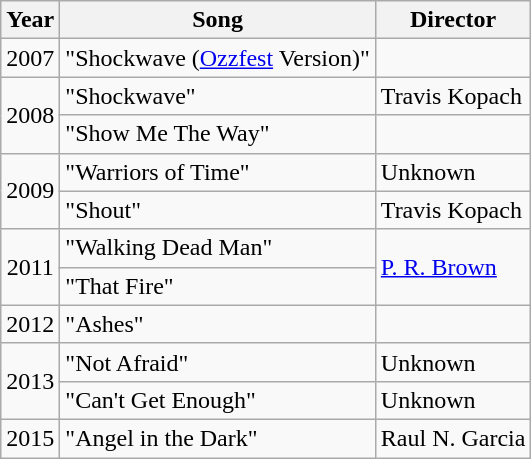<table class="wikitable">
<tr>
<th>Year</th>
<th>Song</th>
<th>Director</th>
</tr>
<tr>
<td align="center">2007</td>
<td>"Shockwave (<a href='#'>Ozzfest</a> Version)"</td>
<td></td>
</tr>
<tr>
<td align="center" rowspan="2">2008</td>
<td>"Shockwave"</td>
<td>Travis Kopach</td>
</tr>
<tr>
<td>"Show Me The Way"</td>
<td></td>
</tr>
<tr>
<td align="center" rowspan="2">2009</td>
<td>"Warriors of Time"</td>
<td>Unknown</td>
</tr>
<tr>
<td>"Shout"</td>
<td>Travis Kopach</td>
</tr>
<tr>
<td align="center" rowspan="2">2011</td>
<td>"Walking Dead Man"</td>
<td rowspan="2"><a href='#'>P. R. Brown</a></td>
</tr>
<tr>
<td>"That Fire"</td>
</tr>
<tr>
<td align="center">2012</td>
<td>"Ashes"</td>
<td></td>
</tr>
<tr>
<td align="center" rowspan="2">2013</td>
<td>"Not Afraid"</td>
<td>Unknown</td>
</tr>
<tr>
<td>"Can't Get Enough"</td>
<td>Unknown</td>
</tr>
<tr>
<td align="center">2015</td>
<td>"Angel in the Dark"</td>
<td>Raul N. Garcia</td>
</tr>
</table>
